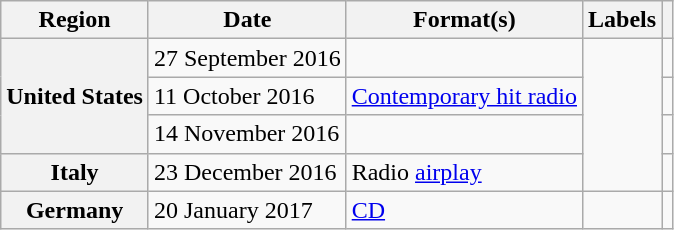<table class="wikitable plainrowheaders">
<tr>
<th scope="col">Region</th>
<th scope="col">Date</th>
<th scope="col">Format(s)</th>
<th scope="col">Labels</th>
<th scope="col"></th>
</tr>
<tr>
<th scope="row" rowspan="3">United States</th>
<td>27 September 2016</td>
<td></td>
<td rowspan="4"></td>
<td style="text-align:center;"></td>
</tr>
<tr>
<td>11 October 2016</td>
<td><a href='#'>Contemporary hit radio</a></td>
<td style="text-align:center;"></td>
</tr>
<tr>
<td>14 November 2016</td>
<td></td>
<td style="text-align:center;"></td>
</tr>
<tr>
<th scope="row">Italy</th>
<td>23 December 2016</td>
<td>Radio <a href='#'>airplay</a></td>
<td style="text-align:center;"></td>
</tr>
<tr>
<th scope="row">Germany</th>
<td>20 January 2017</td>
<td><a href='#'>CD</a></td>
<td></td>
<td style="text-align:center;"></td>
</tr>
</table>
